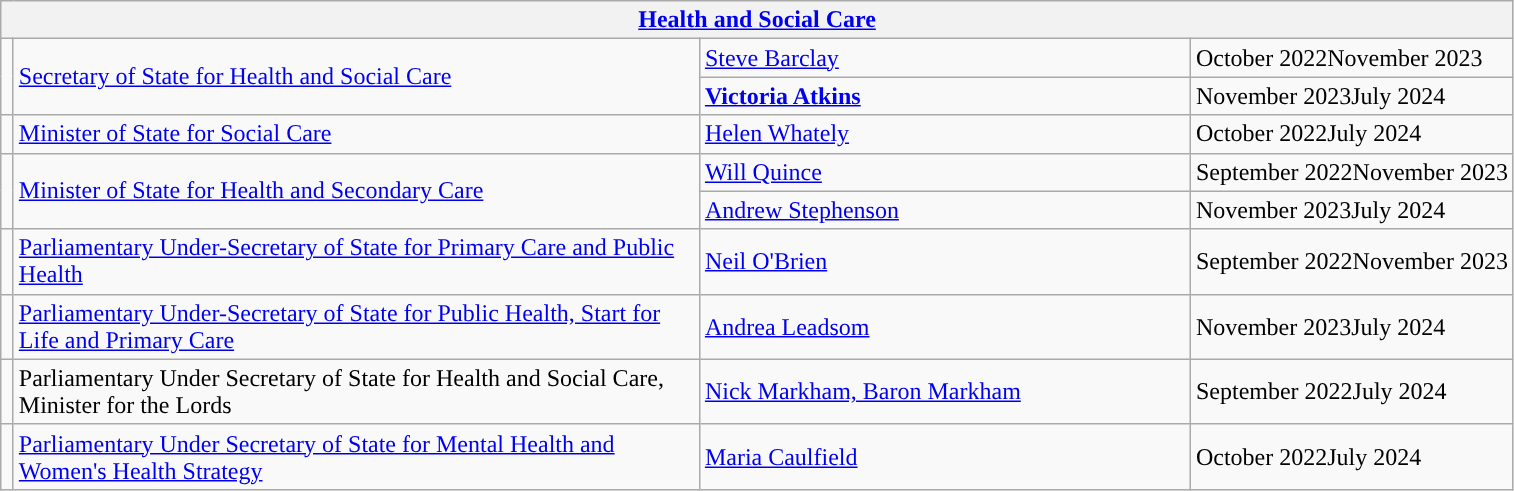<table class="wikitable">
<tr>
<th colspan="4"><a href='#'>Health and Social Care</a></th>
</tr>
<tr>
<td rowspan="2" style="width: 1px; background: "></td>
<td rowspan="2" style="width: 450px;"><a href='#'>Secretary of State for Health and Social Care</a></td>
<td style="width: 320px;"><a href='#'>Steve Barclay</a></td>
<td>October 2022November 2023</td>
</tr>
<tr>
<td style="width: 320px;"><strong><a href='#'>Victoria Atkins</a></strong></td>
<td>November 2023July 2024</td>
</tr>
<tr>
<td rowspan="1" style="width: 1px; background: "></td>
<td rowspan="1" style="width: 450px;"><a href='#'>Minister of State for Social Care</a></td>
<td><a href='#'>Helen Whately</a></td>
<td>October 2022July 2024</td>
</tr>
<tr>
<td rowspan="2" style="width: 1px; background: "></td>
<td rowspan="2"  style="width: 450px;"><a href='#'>Minister of State for Health and Secondary Care</a></td>
<td><a href='#'>Will Quince</a></td>
<td>September 2022November 2023</td>
</tr>
<tr>
<td><a href='#'>Andrew Stephenson</a></td>
<td>November 2023July 2024</td>
</tr>
<tr>
<td rowspan="1" style="width: 1px; background: "></td>
<td rowspan="1" style="width: 450px;"><a href='#'>Parliamentary Under-Secretary of State for Primary Care and Public Health</a></td>
<td><a href='#'>Neil O'Brien</a></td>
<td>September 2022November 2023</td>
</tr>
<tr>
<td rowspan="1" style="width: 1px; background: "></td>
<td rowspan="1" style="width: 450px;"><a href='#'>Parliamentary Under-Secretary of State for Public Health, Start for Life and Primary Care</a></td>
<td><a href='#'>Andrea Leadsom</a></td>
<td>November 2023July 2024</td>
</tr>
<tr>
<td rowspan="1" style="width: 1px; background: "></td>
<td rowspan="1">Parliamentary Under Secretary of State for Health and Social Care, Minister for the Lords</td>
<td><a href='#'>Nick Markham, Baron Markham</a> </td>
<td>September 2022July 2024</td>
</tr>
<tr>
<td rowspan="1" style="width: 1px; background: "></td>
<td rowspan="1" style="width: 450px;"><a href='#'>Parliamentary Under Secretary of State for Mental Health and Women's Health Strategy</a></td>
<td><a href='#'>Maria Caulfield</a></td>
<td>October 2022July 2024</td>
</tr>
</table>
